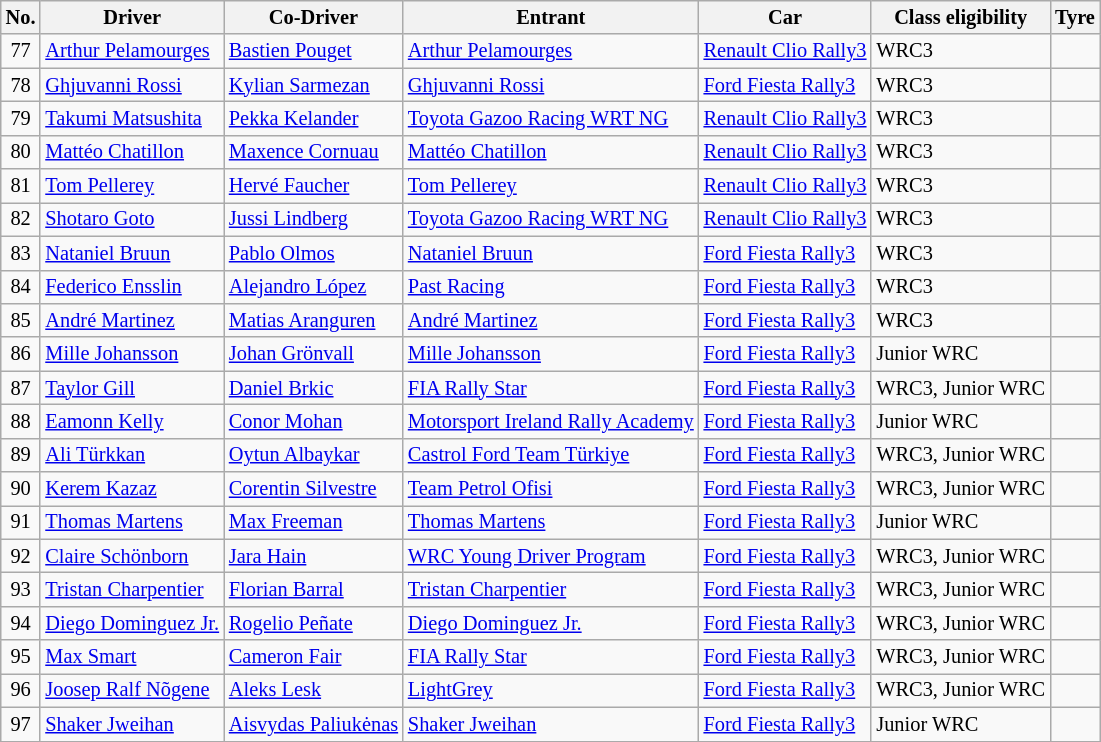<table class="wikitable" style="font-size: 85%;">
<tr>
<th>No.</th>
<th>Driver</th>
<th>Co-Driver</th>
<th>Entrant</th>
<th>Car</th>
<th>Class eligibility</th>
<th>Tyre</th>
</tr>
<tr>
<td align="center">77</td>
<td> <a href='#'>Arthur Pelamourges</a></td>
<td> <a href='#'>Bastien Pouget</a></td>
<td> <a href='#'>Arthur Pelamourges</a></td>
<td><a href='#'>Renault Clio Rally3</a></td>
<td>WRC3</td>
<td align="center"></td>
</tr>
<tr>
<td align="center">78</td>
<td> <a href='#'>Ghjuvanni Rossi</a></td>
<td> <a href='#'>Kylian Sarmezan</a></td>
<td> <a href='#'>Ghjuvanni Rossi</a></td>
<td><a href='#'>Ford Fiesta Rally3</a></td>
<td>WRC3</td>
<td align="center"></td>
</tr>
<tr>
<td align="center">79</td>
<td> <a href='#'>Takumi Matsushita</a></td>
<td> <a href='#'>Pekka Kelander</a></td>
<td> <a href='#'>Toyota Gazoo Racing WRT NG</a></td>
<td><a href='#'>Renault Clio Rally3</a></td>
<td>WRC3</td>
<td align="center"></td>
</tr>
<tr>
<td align="center">80</td>
<td> <a href='#'>Mattéo Chatillon</a></td>
<td> <a href='#'>Maxence Cornuau</a></td>
<td> <a href='#'>Mattéo Chatillon</a></td>
<td><a href='#'>Renault Clio Rally3</a></td>
<td>WRC3</td>
<td align="center"></td>
</tr>
<tr>
<td align="center">81</td>
<td> <a href='#'>Tom Pellerey</a></td>
<td> <a href='#'>Hervé Faucher</a></td>
<td> <a href='#'>Tom Pellerey</a></td>
<td><a href='#'>Renault Clio Rally3</a></td>
<td>WRC3</td>
<td align="center"></td>
</tr>
<tr>
<td align="center">82</td>
<td> <a href='#'>Shotaro Goto</a></td>
<td> <a href='#'>Jussi Lindberg</a></td>
<td> <a href='#'>Toyota Gazoo Racing WRT NG</a></td>
<td><a href='#'>Renault Clio Rally3</a></td>
<td>WRC3</td>
<td align="center"></td>
</tr>
<tr>
<td align="center">83</td>
<td> <a href='#'>Nataniel Bruun</a></td>
<td> <a href='#'>Pablo Olmos</a></td>
<td> <a href='#'>Nataniel Bruun</a></td>
<td><a href='#'>Ford Fiesta Rally3</a></td>
<td>WRC3</td>
<td align="center"></td>
</tr>
<tr>
<td align="center">84</td>
<td> <a href='#'>Federico Ensslin</a></td>
<td> <a href='#'>Alejandro López</a></td>
<td> <a href='#'>Past Racing</a></td>
<td><a href='#'>Ford Fiesta Rally3</a></td>
<td>WRC3</td>
<td align="center"></td>
</tr>
<tr>
<td align="center">85</td>
<td> <a href='#'>André Martinez</a></td>
<td> <a href='#'>Matias Aranguren</a></td>
<td> <a href='#'>André Martinez</a></td>
<td><a href='#'>Ford Fiesta Rally3</a></td>
<td>WRC3</td>
<td align="center"></td>
</tr>
<tr>
<td align="center">86</td>
<td> <a href='#'>Mille Johansson</a></td>
<td> <a href='#'>Johan Grönvall</a></td>
<td> <a href='#'>Mille Johansson</a></td>
<td><a href='#'>Ford Fiesta Rally3</a></td>
<td>Junior WRC</td>
<td align="center"></td>
</tr>
<tr>
<td align="center">87</td>
<td> <a href='#'>Taylor Gill</a></td>
<td> <a href='#'>Daniel Brkic</a></td>
<td> <a href='#'>FIA Rally Star</a></td>
<td><a href='#'>Ford Fiesta Rally3</a></td>
<td>WRC3, Junior WRC</td>
<td align="center"></td>
</tr>
<tr>
<td align="center">88</td>
<td> <a href='#'>Eamonn Kelly</a></td>
<td> <a href='#'>Conor Mohan</a></td>
<td> <a href='#'>Motorsport Ireland Rally Academy</a></td>
<td><a href='#'>Ford Fiesta Rally3</a></td>
<td>Junior WRC</td>
<td align="center"></td>
</tr>
<tr>
<td align="center">89</td>
<td> <a href='#'>Ali Türkkan</a></td>
<td> <a href='#'>Oytun Albaykar</a></td>
<td> <a href='#'>Castrol Ford Team Türkiye</a></td>
<td><a href='#'>Ford Fiesta Rally3</a></td>
<td>WRC3, Junior WRC</td>
<td align="center"></td>
</tr>
<tr>
<td align="center">90</td>
<td> <a href='#'>Kerem Kazaz</a></td>
<td> <a href='#'>Corentin Silvestre</a></td>
<td> <a href='#'>Team Petrol Ofisi</a></td>
<td><a href='#'>Ford Fiesta Rally3</a></td>
<td>WRC3, Junior WRC</td>
<td align="center"></td>
</tr>
<tr>
<td align="center">91</td>
<td> <a href='#'>Thomas Martens</a></td>
<td> <a href='#'>Max Freeman</a></td>
<td> <a href='#'>Thomas Martens</a></td>
<td><a href='#'>Ford Fiesta Rally3</a></td>
<td>Junior WRC</td>
<td align="center"></td>
</tr>
<tr>
<td align="center">92</td>
<td> <a href='#'>Claire Schönborn</a></td>
<td> <a href='#'>Jara Hain</a></td>
<td> <a href='#'>WRC Young Driver Program</a></td>
<td><a href='#'>Ford Fiesta Rally3</a></td>
<td>WRC3, Junior WRC</td>
<td align="center"></td>
</tr>
<tr>
<td align="center">93</td>
<td> <a href='#'>Tristan Charpentier</a></td>
<td> <a href='#'>Florian Barral</a></td>
<td> <a href='#'>Tristan Charpentier</a></td>
<td><a href='#'>Ford Fiesta Rally3</a></td>
<td>WRC3, Junior WRC</td>
<td align="center"></td>
</tr>
<tr>
<td align="center">94</td>
<td> <a href='#'>Diego Dominguez Jr.</a></td>
<td> <a href='#'>Rogelio Peñate</a></td>
<td> <a href='#'>Diego Dominguez Jr.</a></td>
<td><a href='#'>Ford Fiesta Rally3</a></td>
<td>WRC3, Junior WRC</td>
<td align="center"></td>
</tr>
<tr>
<td align="center">95</td>
<td> <a href='#'>Max Smart</a></td>
<td> <a href='#'>Cameron Fair</a></td>
<td> <a href='#'>FIA Rally Star</a></td>
<td><a href='#'>Ford Fiesta Rally3</a></td>
<td>WRC3, Junior WRC</td>
<td align="center"></td>
</tr>
<tr>
<td align="center">96</td>
<td> <a href='#'>Joosep Ralf Nõgene</a></td>
<td> <a href='#'>Aleks Lesk</a></td>
<td> <a href='#'>LightGrey</a></td>
<td><a href='#'>Ford Fiesta Rally3</a></td>
<td>WRC3, Junior WRC</td>
<td align="center"></td>
</tr>
<tr>
<td align="center">97</td>
<td> <a href='#'>Shaker Jweihan</a></td>
<td> <a href='#'>Aisvydas Paliukėnas</a></td>
<td> <a href='#'>Shaker Jweihan</a></td>
<td><a href='#'>Ford Fiesta Rally3</a></td>
<td>Junior WRC</td>
<td align="center"></td>
</tr>
<tr>
</tr>
</table>
